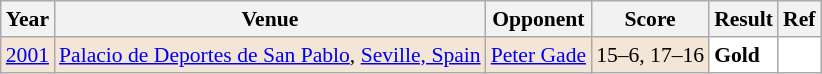<table class="sortable wikitable" style="font-size: 90%;">
<tr>
<th>Year</th>
<th>Venue</th>
<th>Opponent</th>
<th>Score</th>
<th>Result</th>
<th>Ref</th>
</tr>
<tr style="background:#F3E6D7">
<td align="center"><a href='#'>2001</a></td>
<td align="left"><a href='#'>Palacio de Deportes de San Pablo</a>, <a href='#'>Seville, Spain</a></td>
<td align="left"> <a href='#'>Peter Gade</a></td>
<td align="left">15–6, 17–16</td>
<td style="text-align:left; background:white"> <strong>Gold</strong></td>
<td style="text-align:center; background:white"></td>
</tr>
</table>
